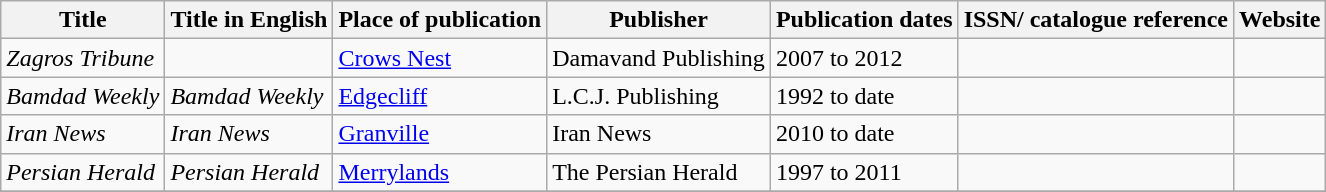<table class="wikitable sortable">
<tr>
<th>Title</th>
<th>Title in English</th>
<th>Place of publication</th>
<th>Publisher</th>
<th>Publication dates</th>
<th>ISSN/ catalogue reference</th>
<th>Website</th>
</tr>
<tr>
<td><em>Zagros Tribune</em></td>
<td></td>
<td><a href='#'>Crows Nest</a></td>
<td>Damavand Publishing</td>
<td>2007 to 2012</td>
<td></td>
<td></td>
</tr>
<tr>
<td><em>Bamdad Weekly</em></td>
<td><em>Bamdad Weekly</em></td>
<td><a href='#'>Edgecliff</a></td>
<td>L.C.J. Publishing</td>
<td>1992 to date</td>
<td></td>
<td></td>
</tr>
<tr>
<td><em>Iran News </em></td>
<td><em>Iran News</em></td>
<td><a href='#'>Granville</a></td>
<td>Iran News</td>
<td>2010 to date</td>
<td></td>
<td></td>
</tr>
<tr>
<td><em>Persian Herald</em></td>
<td><em>Persian Herald</em></td>
<td><a href='#'>Merrylands</a></td>
<td>The Persian Herald</td>
<td>1997 to 2011</td>
<td></td>
<td></td>
</tr>
<tr>
</tr>
</table>
